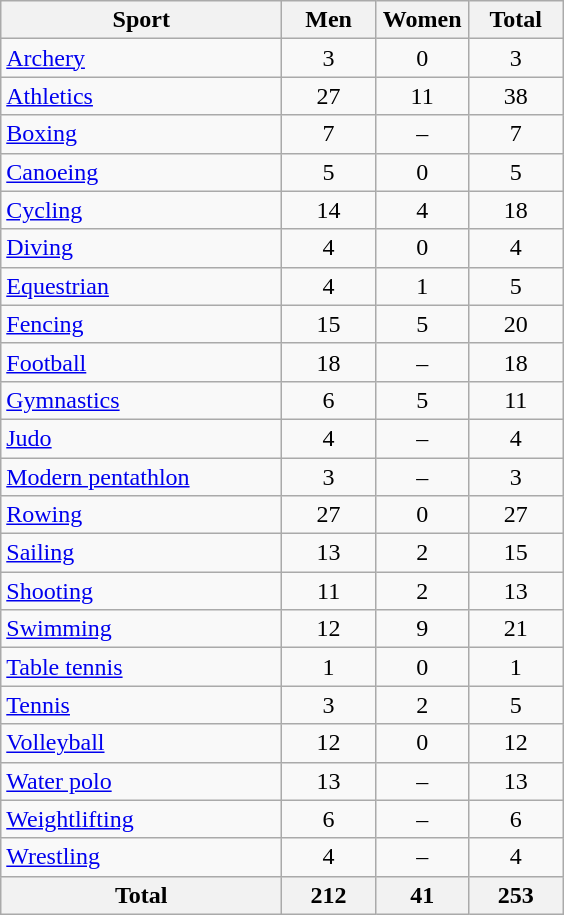<table class="wikitable sortable" style="text-align:center;">
<tr>
<th width=180>Sport</th>
<th width=55>Men</th>
<th width=55>Women</th>
<th width=55>Total</th>
</tr>
<tr>
<td align=left><a href='#'>Archery</a></td>
<td>3</td>
<td>0</td>
<td>3</td>
</tr>
<tr>
<td align=left><a href='#'>Athletics</a></td>
<td>27</td>
<td>11</td>
<td>38</td>
</tr>
<tr>
<td align=left><a href='#'>Boxing</a></td>
<td>7</td>
<td>–</td>
<td>7</td>
</tr>
<tr>
<td align=left><a href='#'>Canoeing</a></td>
<td>5</td>
<td>0</td>
<td>5</td>
</tr>
<tr>
<td align=left><a href='#'>Cycling</a></td>
<td>14</td>
<td>4</td>
<td>18</td>
</tr>
<tr>
<td align=left><a href='#'>Diving</a></td>
<td>4</td>
<td>0</td>
<td>4</td>
</tr>
<tr>
<td align=left><a href='#'>Equestrian</a></td>
<td>4</td>
<td>1</td>
<td>5</td>
</tr>
<tr>
<td align=left><a href='#'>Fencing</a></td>
<td>15</td>
<td>5</td>
<td>20</td>
</tr>
<tr>
<td align=left><a href='#'>Football</a></td>
<td>18</td>
<td>–</td>
<td>18</td>
</tr>
<tr>
<td align=left><a href='#'>Gymnastics</a></td>
<td>6</td>
<td>5</td>
<td>11</td>
</tr>
<tr>
<td align=left><a href='#'>Judo</a></td>
<td>4</td>
<td>–</td>
<td>4</td>
</tr>
<tr>
<td align=left><a href='#'>Modern pentathlon</a></td>
<td>3</td>
<td>–</td>
<td>3</td>
</tr>
<tr>
<td align=left><a href='#'>Rowing</a></td>
<td>27</td>
<td>0</td>
<td>27</td>
</tr>
<tr>
<td align=left><a href='#'>Sailing</a></td>
<td>13</td>
<td>2</td>
<td>15</td>
</tr>
<tr>
<td align=left><a href='#'>Shooting</a></td>
<td>11</td>
<td>2</td>
<td>13</td>
</tr>
<tr>
<td align=left><a href='#'>Swimming</a></td>
<td>12</td>
<td>9</td>
<td>21</td>
</tr>
<tr>
<td align=left><a href='#'>Table tennis</a></td>
<td>1</td>
<td>0</td>
<td>1</td>
</tr>
<tr>
<td align=left><a href='#'>Tennis</a></td>
<td>3</td>
<td>2</td>
<td>5</td>
</tr>
<tr>
<td align=left><a href='#'>Volleyball</a></td>
<td>12</td>
<td>0</td>
<td>12</td>
</tr>
<tr>
<td align=left><a href='#'>Water polo</a></td>
<td>13</td>
<td>–</td>
<td>13</td>
</tr>
<tr>
<td align=left><a href='#'>Weightlifting</a></td>
<td>6</td>
<td>–</td>
<td>6</td>
</tr>
<tr>
<td align=left><a href='#'>Wrestling</a></td>
<td>4</td>
<td>–</td>
<td>4</td>
</tr>
<tr>
<th>Total</th>
<th>212</th>
<th>41</th>
<th>253</th>
</tr>
</table>
